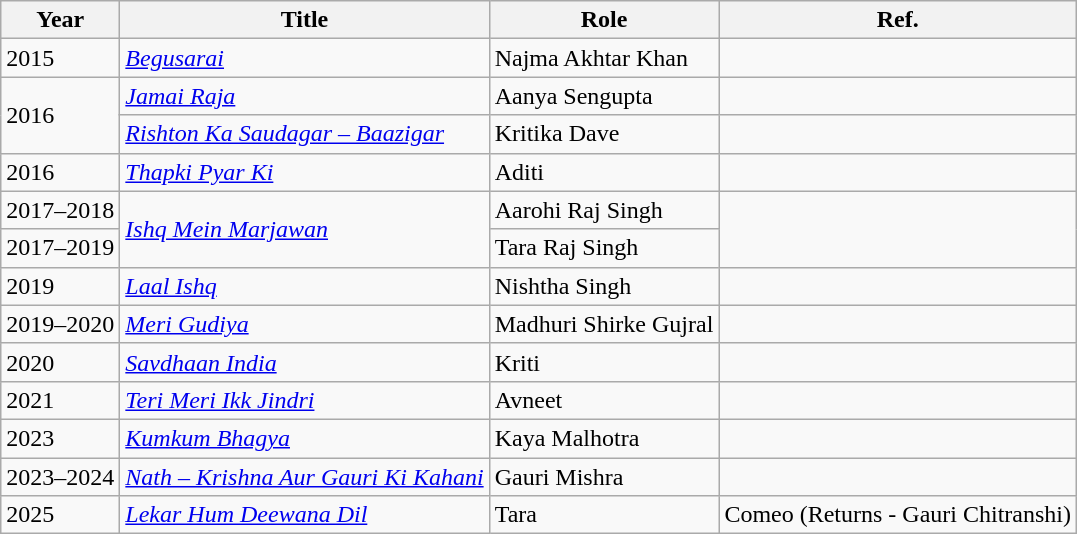<table class="wikitable">
<tr>
<th>Year</th>
<th>Title</th>
<th>Role</th>
<th>Ref.</th>
</tr>
<tr>
<td>2015</td>
<td><em><a href='#'>Begusarai</a></em></td>
<td>Najma Akhtar Khan</td>
<td></td>
</tr>
<tr>
<td rowspan="2">2016</td>
<td><em><a href='#'>Jamai Raja</a></em></td>
<td>Aanya Sengupta</td>
<td></td>
</tr>
<tr>
<td><em><a href='#'>Rishton Ka Saudagar – Baazigar</a></em></td>
<td>Kritika Dave</td>
<td></td>
</tr>
<tr>
<td>2016</td>
<td><em><a href='#'>Thapki Pyar Ki</a></em></td>
<td>Aditi</td>
<td></td>
</tr>
<tr>
<td>2017–2018</td>
<td rowspan="2"><em><a href='#'>Ishq Mein Marjawan</a></em></td>
<td>Aarohi Raj Singh</td>
<td rowspan="2"></td>
</tr>
<tr>
<td>2017–2019</td>
<td>Tara Raj Singh</td>
</tr>
<tr>
<td>2019</td>
<td><em><a href='#'>Laal Ishq</a></em></td>
<td>Nishtha Singh</td>
<td></td>
</tr>
<tr>
<td>2019–2020</td>
<td><em><a href='#'>Meri Gudiya</a></em></td>
<td>Madhuri Shirke Gujral</td>
<td></td>
</tr>
<tr>
<td>2020</td>
<td><em><a href='#'>Savdhaan India</a></em></td>
<td>Kriti</td>
<td></td>
</tr>
<tr>
<td>2021</td>
<td><em><a href='#'>Teri Meri Ikk Jindri</a></em></td>
<td>Avneet</td>
<td></td>
</tr>
<tr>
<td>2023</td>
<td><em><a href='#'>Kumkum Bhagya</a></em></td>
<td>Kaya Malhotra</td>
<td></td>
</tr>
<tr>
<td>2023–2024</td>
<td><em><a href='#'>Nath – Krishna Aur Gauri Ki Kahani</a></em></td>
<td>Gauri Mishra</td>
<td></td>
</tr>
<tr>
<td>2025</td>
<td><em><a href='#'>Lekar Hum Deewana Dil</a></em></td>
<td>Tara</td>
<td>Comeo (Returns - Gauri Chitranshi)</td>
</tr>
</table>
